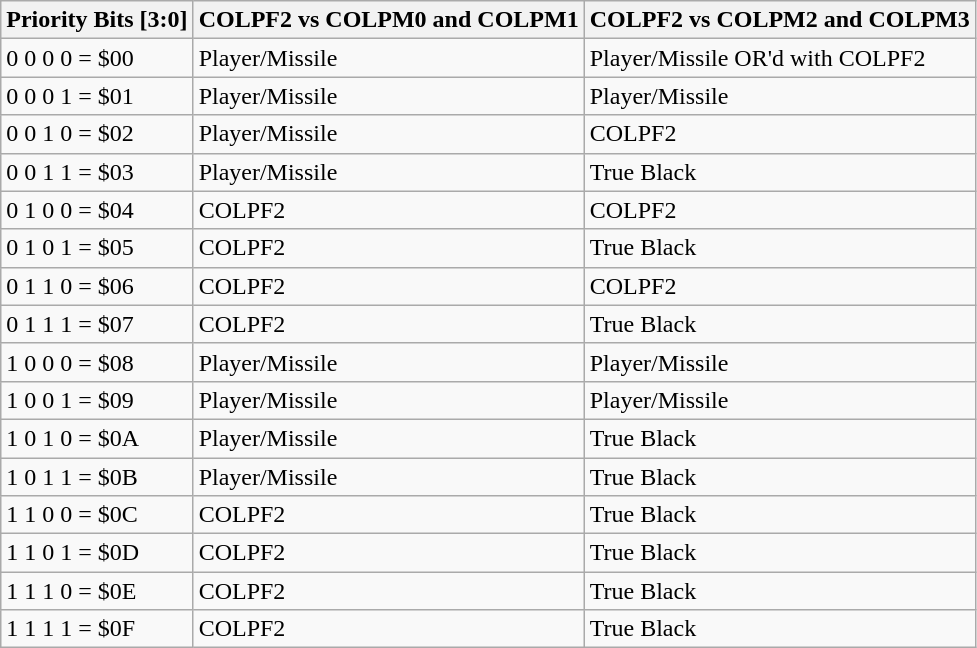<table class="wikitable">
<tr>
<th>Priority Bits [3:0]</th>
<th>COLPF2 vs COLPM0 and COLPM1</th>
<th>COLPF2 vs COLPM2 and COLPM3</th>
</tr>
<tr>
<td>0 0 0 0 = $00</td>
<td>Player/Missile</td>
<td>Player/Missile OR'd with COLPF2</td>
</tr>
<tr>
<td>0 0 0 1 = $01</td>
<td>Player/Missile</td>
<td>Player/Missile</td>
</tr>
<tr>
<td>0 0 1 0 = $02</td>
<td>Player/Missile</td>
<td>COLPF2</td>
</tr>
<tr>
<td>0 0 1 1 = $03</td>
<td>Player/Missile</td>
<td>True Black</td>
</tr>
<tr>
<td>0 1 0 0 = $04</td>
<td>COLPF2</td>
<td>COLPF2</td>
</tr>
<tr>
<td>0 1 0 1 = $05</td>
<td>COLPF2</td>
<td>True Black</td>
</tr>
<tr>
<td>0 1 1 0 = $06</td>
<td>COLPF2</td>
<td>COLPF2</td>
</tr>
<tr>
<td>0 1 1 1 = $07</td>
<td>COLPF2</td>
<td>True Black</td>
</tr>
<tr>
<td>1 0 0 0 = $08</td>
<td>Player/Missile</td>
<td>Player/Missile</td>
</tr>
<tr>
<td>1 0 0 1 = $09</td>
<td>Player/Missile</td>
<td>Player/Missile</td>
</tr>
<tr>
<td>1 0 1 0 = $0A</td>
<td>Player/Missile</td>
<td>True Black</td>
</tr>
<tr>
<td>1 0 1 1 = $0B</td>
<td>Player/Missile</td>
<td>True Black</td>
</tr>
<tr>
<td>1 1 0 0 = $0C</td>
<td>COLPF2</td>
<td>True Black</td>
</tr>
<tr>
<td>1 1 0 1 = $0D</td>
<td>COLPF2</td>
<td>True Black</td>
</tr>
<tr>
<td>1 1 1 0 = $0E</td>
<td>COLPF2</td>
<td>True Black</td>
</tr>
<tr>
<td>1 1 1 1 = $0F</td>
<td>COLPF2</td>
<td>True Black</td>
</tr>
</table>
